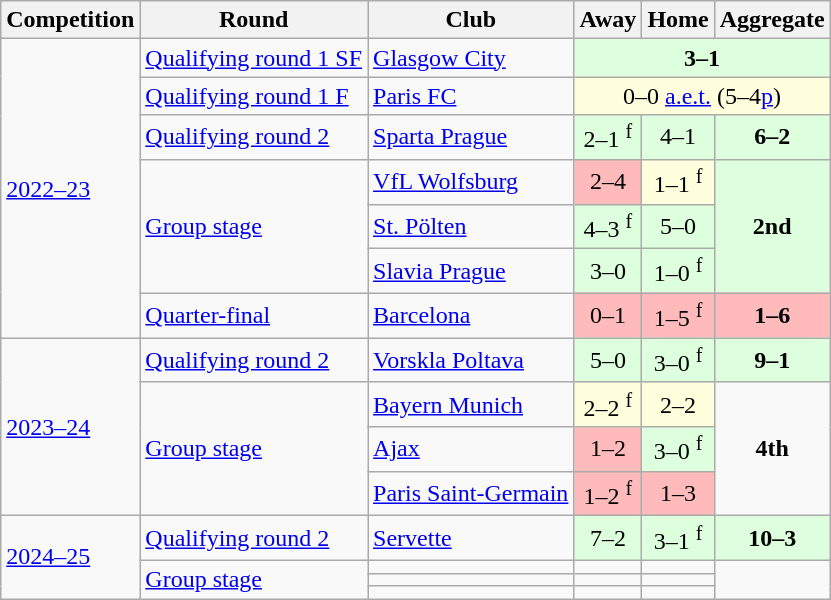<table class="wikitable">
<tr>
<th>Competition</th>
<th>Round</th>
<th>Club</th>
<th>Away</th>
<th>Home</th>
<th>Aggregate</th>
</tr>
<tr>
<td rowspan="7"><a href='#'>2022–23</a></td>
<td><a href='#'>Qualifying round 1 SF</a></td>
<td> <a href='#'>Glasgow City</a></td>
<td bgcolor="#ddffdd" style="text-align:center;" colspan=3><strong>3–1</strong></td>
</tr>
<tr>
<td><a href='#'>Qualifying round 1 F</a></td>
<td> <a href='#'>Paris FC</a></td>
<td bgcolor="#ffffdd" style="text-align:center;" colspan=3>0–0 <a href='#'>a.e.t.</a> (5–4<a href='#'>p</a>)</td>
</tr>
<tr>
<td><a href='#'>Qualifying round 2</a></td>
<td> <a href='#'>Sparta Prague</a></td>
<td bgcolor="#ddffdd" style="text-align:center;">2–1 <sup>f</sup></td>
<td bgcolor="#ddffdd" style="text-align:center;">4–1</td>
<td bgcolor="#ddffdd" style="text-align:center;"><strong>6–2</strong></td>
</tr>
<tr>
<td rowspan="3"><a href='#'>Group stage</a></td>
<td> <a href='#'>VfL Wolfsburg</a></td>
<td bgcolor="#ffbbbb" style="text-align:center;">2–4</td>
<td bgcolor="#ffffdd" style="text-align:center;">1–1 <sup>f</sup></td>
<td bgcolor="#ddffdd" style="text-align:center;" rowspan=3><strong>2nd</strong></td>
</tr>
<tr>
<td> <a href='#'>St. Pölten</a></td>
<td bgcolor="#ddffdd" style="text-align:center;">4–3 <sup>f</sup></td>
<td bgcolor="#ddffdd" style="text-align:center;">5–0</td>
</tr>
<tr>
<td> <a href='#'>Slavia Prague</a></td>
<td bgcolor="#ddffdd" style="text-align:center;">3–0</td>
<td bgcolor="#ddffdd" style="text-align:center;">1–0 <sup>f</sup></td>
</tr>
<tr>
<td><a href='#'>Quarter-final</a></td>
<td> <a href='#'>Barcelona</a></td>
<td bgcolor="#ffbbbb" style="text-align:center;">0–1</td>
<td bgcolor="#ffbbbb" style="text-align:center;">1–5 <sup>f</sup></td>
<td bgcolor="#ffbbbb" style="text-align:center;"><strong>1–6</strong></td>
</tr>
<tr>
<td rowspan="4"><a href='#'>2023–24</a></td>
<td><a href='#'>Qualifying round 2</a></td>
<td> <a href='#'>Vorskla Poltava</a></td>
<td bgcolor="#ddffdd" style="text-align:center;">5–0</td>
<td bgcolor="#ddffdd" style="text-align:center;">3–0 <sup>f</sup></td>
<td bgcolor="#ddffdd" style="text-align:center;"><strong>9–1</strong></td>
</tr>
<tr>
<td rowspan="3"><a href='#'>Group stage</a></td>
<td> <a href='#'>Bayern Munich</a></td>
<td bgcolor="#ffffdd" style="text-align:center;">2–2 <sup>f</sup></td>
<td bgcolor="#ffffdd" style="text-align:center;">2–2</td>
<td rowspan="3" style="text-align:center;"><strong>4th</strong></td>
</tr>
<tr>
<td> <a href='#'>Ajax</a></td>
<td bgcolor="#ffbbbb" style="text-align:center;">1–2</td>
<td bgcolor="#ddffdd" style="text-align:center;">3–0 <sup>f</sup></td>
</tr>
<tr>
<td> <a href='#'>Paris Saint-Germain</a></td>
<td bgcolor="#ffbbbb" style="text-align:center;">1–2  <sup>f</sup></td>
<td bgcolor="#ffbbbb" style="text-align:center;">1–3</td>
</tr>
<tr>
<td rowspan="4"><a href='#'>2024–25</a></td>
<td><a href='#'>Qualifying round 2</a></td>
<td> <a href='#'>Servette</a></td>
<td bgcolor="#ddffdd" style="text-align:center;">7–2</td>
<td bgcolor="#ddffdd" style="text-align:center;">3–1 <sup>f</sup></td>
<td bgcolor="#ddffdd" style="text-align:center;"><strong>10–3</strong></td>
</tr>
<tr>
<td rowspan="3"><a href='#'>Group stage</a></td>
<td></td>
<td></td>
<td></td>
<td rowspan="3" style="text-align:center;"></td>
</tr>
<tr>
<td></td>
<td></td>
<td></td>
</tr>
<tr>
<td></td>
<td></td>
<td></td>
</tr>
</table>
